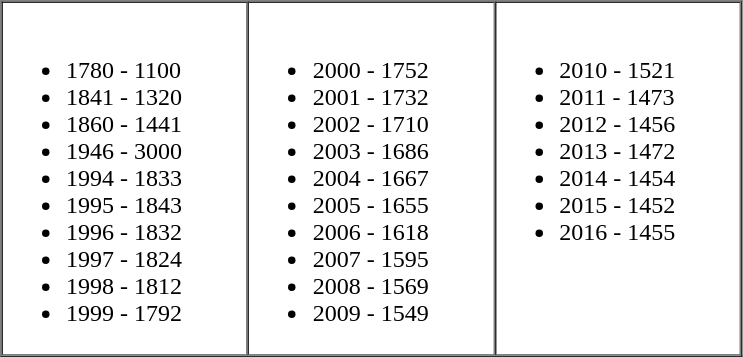<table border="1" cellpadding="2" cellspacing="0">
<tr>
<td valign="top" width="25%"><br><ul><li>1780 - 1100</li><li>1841 - 1320</li><li>1860 - 1441</li><li>1946 - 3000</li><li>1994 - 1833</li><li>1995 - 1843</li><li>1996 - 1832</li><li>1997 - 1824</li><li>1998 - 1812</li><li>1999 - 1792</li></ul></td>
<td valign="top" width="25%"><br><ul><li>2000 - 1752</li><li>2001 - 1732</li><li>2002 - 1710</li><li>2003 - 1686</li><li>2004 - 1667</li><li>2005 - 1655</li><li>2006 - 1618</li><li>2007 - 1595</li><li>2008 - 1569</li><li>2009 - 1549</li></ul></td>
<td valign="top" width="25%"><br><ul><li>2010 - 1521</li><li>2011 - 1473</li><li>2012 - 1456</li><li>2013 - 1472</li><li>2014 - 1454</li><li>2015 - 1452</li><li>2016 - 1455</li></ul></td>
</tr>
</table>
